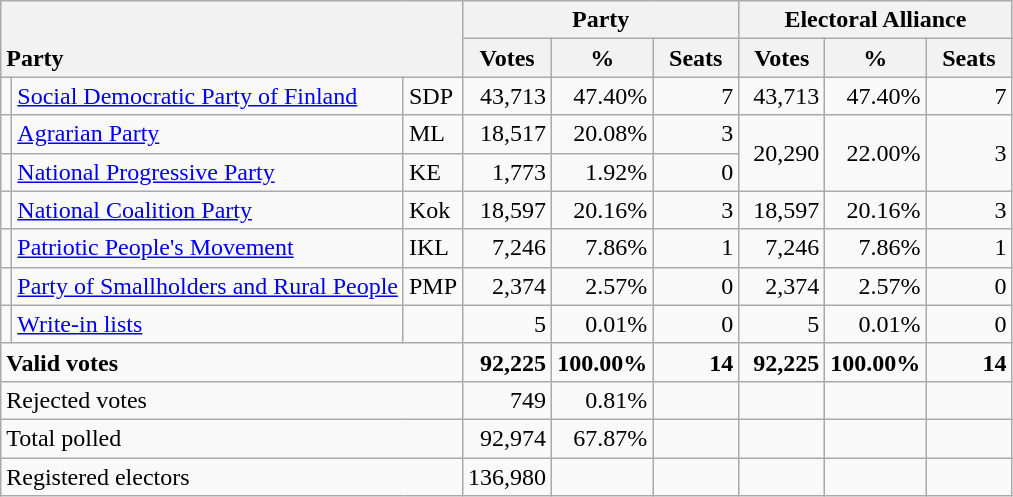<table class="wikitable" border="1" style="text-align:right;">
<tr>
<th style="text-align:left;" valign=bottom rowspan=2 colspan=3>Party</th>
<th colspan=3>Party</th>
<th colspan=3>Electoral Alliance</th>
</tr>
<tr>
<th align=center valign=bottom width="50">Votes</th>
<th align=center valign=bottom width="50">%</th>
<th align=center valign=bottom width="50">Seats</th>
<th align=center valign=bottom width="50">Votes</th>
<th align=center valign=bottom width="50">%</th>
<th align=center valign=bottom width="50">Seats</th>
</tr>
<tr>
<td></td>
<td align=left style="white-space: nowrap;"><a href='#'>Social Democratic Party of Finland</a></td>
<td align=left>SDP</td>
<td>43,713</td>
<td>47.40%</td>
<td>7</td>
<td>43,713</td>
<td>47.40%</td>
<td>7</td>
</tr>
<tr>
<td></td>
<td align=left><a href='#'>Agrarian Party</a></td>
<td align=left>ML</td>
<td>18,517</td>
<td>20.08%</td>
<td>3</td>
<td rowspan=2>20,290</td>
<td rowspan=2>22.00%</td>
<td rowspan=2>3</td>
</tr>
<tr>
<td></td>
<td align=left><a href='#'>National Progressive Party</a></td>
<td align=left>KE</td>
<td>1,773</td>
<td>1.92%</td>
<td>0</td>
</tr>
<tr>
<td></td>
<td align=left><a href='#'>National Coalition Party</a></td>
<td align=left>Kok</td>
<td>18,597</td>
<td>20.16%</td>
<td>3</td>
<td>18,597</td>
<td>20.16%</td>
<td>3</td>
</tr>
<tr>
<td></td>
<td align=left><a href='#'>Patriotic People's Movement</a></td>
<td align=left>IKL</td>
<td>7,246</td>
<td>7.86%</td>
<td>1</td>
<td>7,246</td>
<td>7.86%</td>
<td>1</td>
</tr>
<tr>
<td></td>
<td align=left><a href='#'>Party of Smallholders and Rural People</a></td>
<td align=left>PMP</td>
<td>2,374</td>
<td>2.57%</td>
<td>0</td>
<td>2,374</td>
<td>2.57%</td>
<td>0</td>
</tr>
<tr>
<td></td>
<td align=left><a href='#'>Write-in lists</a></td>
<td align=left></td>
<td>5</td>
<td>0.01%</td>
<td>0</td>
<td>5</td>
<td>0.01%</td>
<td>0</td>
</tr>
<tr style="font-weight:bold">
<td align=left colspan=3>Valid votes</td>
<td>92,225</td>
<td>100.00%</td>
<td>14</td>
<td>92,225</td>
<td>100.00%</td>
<td>14</td>
</tr>
<tr>
<td align=left colspan=3>Rejected votes</td>
<td>749</td>
<td>0.81%</td>
<td></td>
<td></td>
<td></td>
<td></td>
</tr>
<tr>
<td align=left colspan=3>Total polled</td>
<td>92,974</td>
<td>67.87%</td>
<td></td>
<td></td>
<td></td>
<td></td>
</tr>
<tr>
<td align=left colspan=3>Registered electors</td>
<td>136,980</td>
<td></td>
<td></td>
<td></td>
<td></td>
<td></td>
</tr>
</table>
